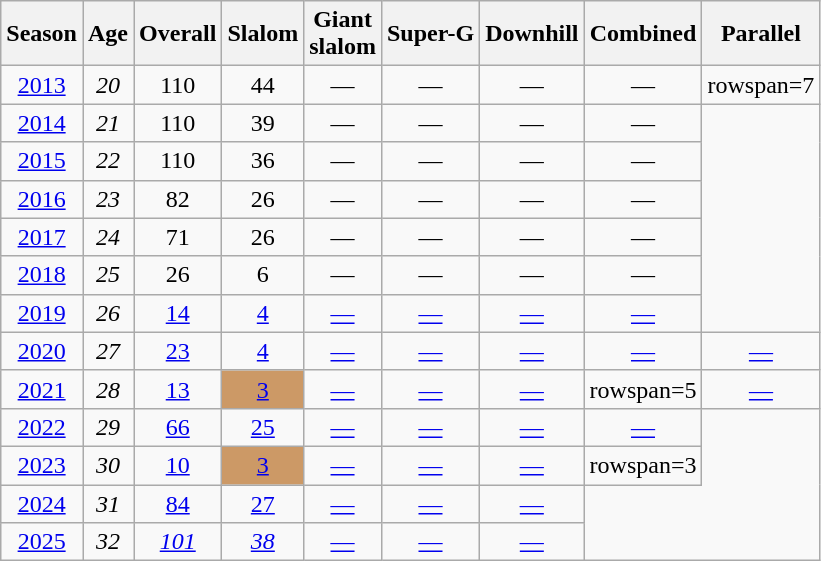<table class=wikitable style="text-align:center">
<tr>
<th>Season</th>
<th>Age</th>
<th>Overall</th>
<th>Slalom</th>
<th>Giant<br>slalom</th>
<th>Super-G</th>
<th>Downhill</th>
<th>Combined</th>
<th>Parallel</th>
</tr>
<tr>
<td><a href='#'>2013</a></td>
<td><em>20</em></td>
<td>110</td>
<td>44</td>
<td>—</td>
<td>—</td>
<td>—</td>
<td>—</td>
<td>rowspan=7 </td>
</tr>
<tr>
<td><a href='#'>2014</a></td>
<td><em>21</em></td>
<td>110</td>
<td>39</td>
<td>—</td>
<td>—</td>
<td>—</td>
<td>—</td>
</tr>
<tr>
<td><a href='#'>2015</a></td>
<td><em>22</em></td>
<td>110</td>
<td>36</td>
<td>—</td>
<td>—</td>
<td>—</td>
<td>—</td>
</tr>
<tr>
<td><a href='#'>2016</a></td>
<td><em>23</em></td>
<td>82</td>
<td>26</td>
<td>—</td>
<td>—</td>
<td>—</td>
<td>—</td>
</tr>
<tr>
<td><a href='#'>2017</a></td>
<td><em>24</em></td>
<td>71</td>
<td>26</td>
<td>—</td>
<td>—</td>
<td>—</td>
<td>—</td>
</tr>
<tr>
<td><a href='#'>2018</a></td>
<td><em>25</em></td>
<td>26</td>
<td>6</td>
<td>—</td>
<td>—</td>
<td>—</td>
<td>—</td>
</tr>
<tr>
<td><a href='#'>2019</a></td>
<td><em>26</em></td>
<td><a href='#'>14</a></td>
<td><a href='#'>4</a></td>
<td><a href='#'>—</a></td>
<td><a href='#'>—</a></td>
<td><a href='#'>—</a></td>
<td><a href='#'>—</a></td>
</tr>
<tr>
<td><a href='#'>2020</a></td>
<td><em>27</em></td>
<td><a href='#'>23</a></td>
<td><a href='#'>4</a></td>
<td><a href='#'>—</a></td>
<td><a href='#'>—</a></td>
<td><a href='#'>—</a></td>
<td><a href='#'>—</a></td>
<td><a href='#'>—</a></td>
</tr>
<tr>
<td><a href='#'>2021</a></td>
<td><em>28</em></td>
<td><a href='#'>13</a></td>
<td bgcolor="cc9966"><a href='#'>3</a></td>
<td><a href='#'>—</a></td>
<td><a href='#'>—</a></td>
<td><a href='#'>—</a></td>
<td>rowspan=5 </td>
<td><a href='#'>—</a></td>
</tr>
<tr>
<td><a href='#'>2022</a></td>
<td><em>29</em></td>
<td><a href='#'>66</a></td>
<td><a href='#'>25</a></td>
<td><a href='#'>—</a></td>
<td><a href='#'>—</a></td>
<td><a href='#'>—</a></td>
<td><a href='#'>—</a></td>
</tr>
<tr>
<td><a href='#'>2023</a></td>
<td><em>30</em></td>
<td><a href='#'>10</a></td>
<td bgcolor="cc9966"><a href='#'>3</a></td>
<td><a href='#'>—</a></td>
<td><a href='#'>—</a></td>
<td><a href='#'>—</a></td>
<td>rowspan=3 </td>
</tr>
<tr>
<td><a href='#'>2024</a></td>
<td><em>31</em></td>
<td><a href='#'>84</a></td>
<td><a href='#'>27</a></td>
<td><a href='#'>—</a></td>
<td><a href='#'>—</a></td>
<td><a href='#'>—</a></td>
</tr>
<tr>
<td><a href='#'>2025</a></td>
<td><em>32</em></td>
<td><a href='#'><em>101</em></a></td>
<td><a href='#'><em>38</em></a></td>
<td><a href='#'>—</a></td>
<td><a href='#'>—</a></td>
<td><a href='#'>—</a></td>
</tr>
</table>
